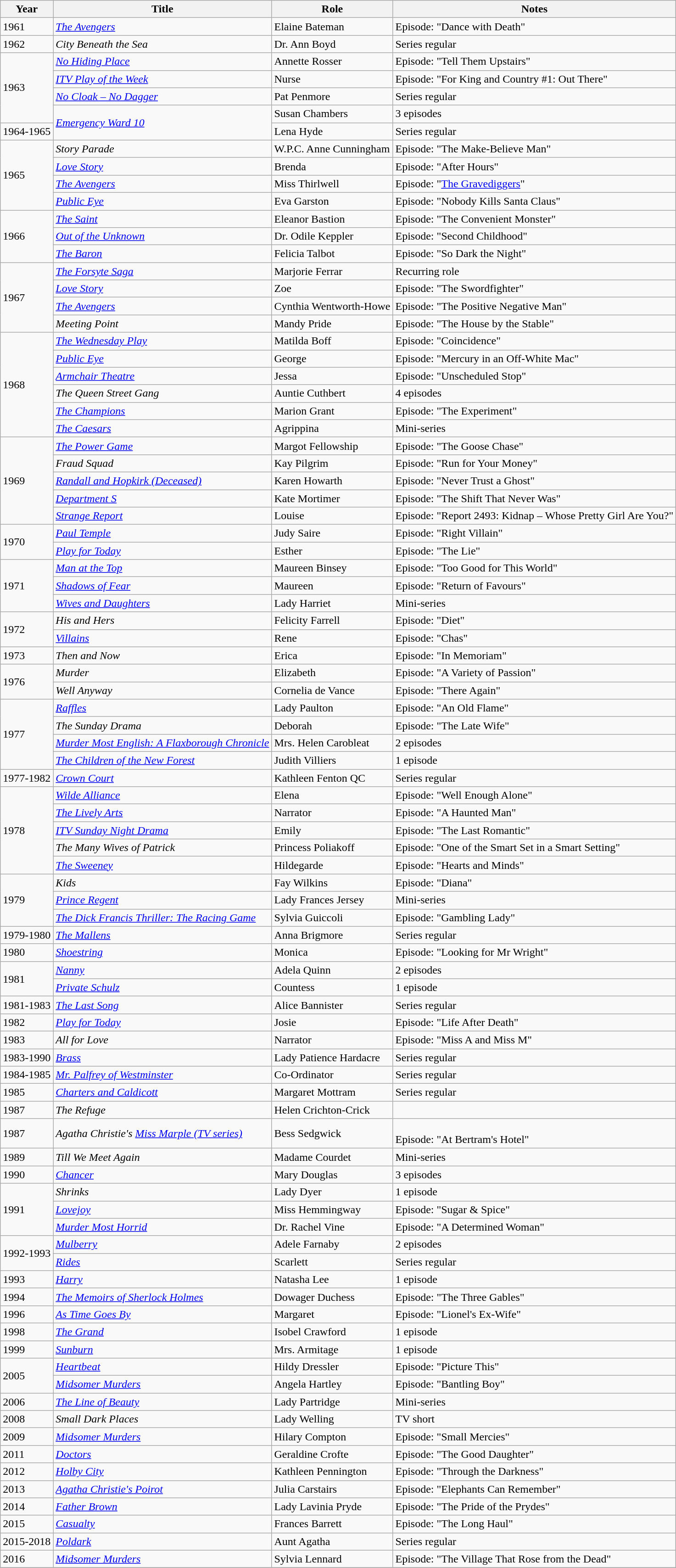<table class="wikitable sortable">
<tr>
<th>Year</th>
<th>Title</th>
<th>Role</th>
<th>Notes</th>
</tr>
<tr>
<td>1961</td>
<td><em><a href='#'>The Avengers</a></em></td>
<td>Elaine Bateman</td>
<td>Episode: "Dance with Death"</td>
</tr>
<tr>
<td>1962</td>
<td><em>City Beneath the Sea</em></td>
<td>Dr. Ann Boyd</td>
<td>Series regular</td>
</tr>
<tr>
<td rowspan="4">1963</td>
<td><em><a href='#'>No Hiding Place</a></em></td>
<td>Annette Rosser</td>
<td>Episode: "Tell Them Upstairs"</td>
</tr>
<tr>
<td><em><a href='#'>ITV Play of the Week</a></em></td>
<td>Nurse</td>
<td>Episode: "For King and Country #1: Out There"</td>
</tr>
<tr>
<td><em><a href='#'>No Cloak – No Dagger</a></em></td>
<td>Pat Penmore</td>
<td>Series regular</td>
</tr>
<tr>
<td rowspan="2"><em><a href='#'>Emergency Ward 10</a></em></td>
<td>Susan Chambers</td>
<td>3 episodes</td>
</tr>
<tr>
<td>1964-1965</td>
<td>Lena Hyde</td>
<td>Series regular</td>
</tr>
<tr>
<td rowspan="4">1965</td>
<td><em>Story Parade</em></td>
<td>W.P.C. Anne Cunningham</td>
<td>Episode: "The Make-Believe Man"</td>
</tr>
<tr>
<td><em><a href='#'>Love Story</a></em></td>
<td>Brenda</td>
<td>Episode: "After Hours"</td>
</tr>
<tr>
<td><em><a href='#'>The Avengers</a></em></td>
<td>Miss Thirlwell</td>
<td>Episode: "<a href='#'>The Gravediggers</a>"</td>
</tr>
<tr>
<td><em><a href='#'>Public Eye</a></em></td>
<td>Eva Garston</td>
<td>Episode: "Nobody Kills Santa Claus"</td>
</tr>
<tr>
<td rowspan="3">1966</td>
<td><em><a href='#'>The Saint</a></em></td>
<td>Eleanor Bastion</td>
<td>Episode: "The Convenient Monster"</td>
</tr>
<tr>
<td><em><a href='#'>Out of the Unknown</a></em></td>
<td>Dr. Odile Keppler</td>
<td>Episode: "Second Childhood"</td>
</tr>
<tr>
<td><em><a href='#'>The Baron</a></em></td>
<td>Felicia Talbot</td>
<td>Episode: "So Dark the Night"</td>
</tr>
<tr>
<td rowspan="4">1967</td>
<td><em><a href='#'>The Forsyte Saga</a></em></td>
<td>Marjorie Ferrar</td>
<td>Recurring role</td>
</tr>
<tr>
<td><em><a href='#'>Love Story</a></em></td>
<td>Zoe</td>
<td>Episode: "The Swordfighter"</td>
</tr>
<tr>
<td><em><a href='#'>The Avengers</a></em></td>
<td>Cynthia Wentworth-Howe</td>
<td>Episode: "The Positive Negative Man"</td>
</tr>
<tr>
<td><em>Meeting Point</em></td>
<td>Mandy Pride</td>
<td>Episode: "The House by the Stable"</td>
</tr>
<tr>
<td rowspan="6">1968</td>
<td><em><a href='#'>The Wednesday Play</a></em></td>
<td>Matilda Boff</td>
<td>Episode: "Coincidence"</td>
</tr>
<tr>
<td><em><a href='#'>Public Eye</a></em></td>
<td>George</td>
<td>Episode: "Mercury in an Off-White Mac"</td>
</tr>
<tr>
<td><em><a href='#'>Armchair Theatre</a></em></td>
<td>Jessa</td>
<td>Episode: "Unscheduled Stop"</td>
</tr>
<tr>
<td><em>The Queen Street Gang</em></td>
<td>Auntie Cuthbert</td>
<td>4 episodes</td>
</tr>
<tr>
<td><em><a href='#'>The Champions</a></em></td>
<td>Marion Grant</td>
<td>Episode: "The Experiment"</td>
</tr>
<tr>
<td><em><a href='#'>The Caesars</a></em></td>
<td>Agrippina</td>
<td>Mini-series</td>
</tr>
<tr>
<td rowspan="5">1969</td>
<td><em><a href='#'>The Power Game</a></em></td>
<td>Margot Fellowship</td>
<td>Episode: "The Goose Chase"</td>
</tr>
<tr>
<td><em>Fraud Squad</em></td>
<td>Kay Pilgrim</td>
<td>Episode: "Run for Your Money"</td>
</tr>
<tr>
<td><em><a href='#'>Randall and Hopkirk (Deceased)</a></em></td>
<td>Karen Howarth</td>
<td>Episode: "Never Trust a Ghost"</td>
</tr>
<tr>
<td><em><a href='#'>Department S</a></em></td>
<td>Kate Mortimer</td>
<td>Episode: "The Shift That Never Was"</td>
</tr>
<tr>
<td><em><a href='#'>Strange Report</a></em></td>
<td>Louise</td>
<td>Episode: "Report 2493: Kidnap – Whose Pretty Girl Are You?"</td>
</tr>
<tr>
<td rowspan="2">1970</td>
<td><em><a href='#'>Paul Temple</a></em></td>
<td>Judy Saire</td>
<td>Episode: "Right Villain"</td>
</tr>
<tr>
<td><em><a href='#'>Play for Today</a></em></td>
<td>Esther</td>
<td>Episode: "The Lie"</td>
</tr>
<tr>
<td rowspan="3">1971</td>
<td><em><a href='#'>Man at the Top</a></em></td>
<td>Maureen Binsey</td>
<td>Episode: "Too Good for This World"</td>
</tr>
<tr>
<td><em><a href='#'>Shadows of Fear</a></em></td>
<td>Maureen</td>
<td>Episode: "Return of Favours"</td>
</tr>
<tr>
<td><em><a href='#'>Wives and Daughters</a></em></td>
<td>Lady Harriet</td>
<td>Mini-series</td>
</tr>
<tr>
<td rowspan="2">1972</td>
<td><em>His and Hers</em></td>
<td>Felicity Farrell</td>
<td>Episode: "Diet"</td>
</tr>
<tr>
<td><em><a href='#'>Villains</a></em></td>
<td>Rene</td>
<td>Episode: "Chas"</td>
</tr>
<tr>
<td>1973</td>
<td><em>Then and Now</em></td>
<td>Erica</td>
<td>Episode: "In Memoriam"</td>
</tr>
<tr>
<td rowspan="2">1976</td>
<td><em>Murder</em></td>
<td>Elizabeth</td>
<td>Episode: "A Variety of Passion"</td>
</tr>
<tr>
<td><em>Well Anyway</em></td>
<td>Cornelia de Vance</td>
<td>Episode: "There Again"</td>
</tr>
<tr>
<td rowspan="4">1977</td>
<td><em><a href='#'>Raffles</a></em></td>
<td>Lady Paulton</td>
<td>Episode: "An Old Flame"</td>
</tr>
<tr>
<td><em>The Sunday Drama</em></td>
<td>Deborah</td>
<td>Episode: "The Late Wife"</td>
</tr>
<tr>
<td><em><a href='#'>Murder Most English: A Flaxborough Chronicle</a></em></td>
<td>Mrs. Helen Carobleat</td>
<td>2 episodes</td>
</tr>
<tr>
<td><em><a href='#'>The Children of the New Forest</a></em></td>
<td>Judith Villiers</td>
<td>1 episode</td>
</tr>
<tr>
<td>1977-1982</td>
<td><em><a href='#'>Crown Court</a></em></td>
<td>Kathleen Fenton QC</td>
<td>Series regular</td>
</tr>
<tr>
<td rowspan="5">1978</td>
<td><em><a href='#'>Wilde Alliance</a></em></td>
<td>Elena</td>
<td>Episode: "Well Enough Alone"</td>
</tr>
<tr>
<td><em><a href='#'>The Lively Arts</a></em></td>
<td>Narrator</td>
<td>Episode: "A Haunted Man"</td>
</tr>
<tr>
<td><em><a href='#'>ITV Sunday Night Drama</a></em></td>
<td>Emily</td>
<td>Episode: "The Last Romantic"</td>
</tr>
<tr>
<td><em>The Many Wives of Patrick</em></td>
<td>Princess Poliakoff</td>
<td>Episode: "One of the Smart Set in a Smart Setting"</td>
</tr>
<tr>
<td><em><a href='#'>The Sweeney</a></em></td>
<td>Hildegarde</td>
<td>Episode: "Hearts and Minds"</td>
</tr>
<tr>
<td rowspan="3">1979</td>
<td><em>Kids</em></td>
<td>Fay Wilkins</td>
<td>Episode: "Diana"</td>
</tr>
<tr>
<td><em><a href='#'>Prince Regent</a></em></td>
<td>Lady Frances Jersey</td>
<td>Mini-series</td>
</tr>
<tr>
<td><em><a href='#'>The Dick Francis Thriller: The Racing Game</a></em></td>
<td>Sylvia Guiccoli</td>
<td>Episode: "Gambling Lady"</td>
</tr>
<tr>
<td>1979-1980</td>
<td><em><a href='#'>The Mallens</a></em></td>
<td>Anna Brigmore</td>
<td>Series regular</td>
</tr>
<tr>
<td>1980</td>
<td><em><a href='#'>Shoestring</a></em></td>
<td>Monica</td>
<td>Episode: "Looking for Mr Wright"</td>
</tr>
<tr>
<td rowspan="2">1981</td>
<td><em><a href='#'>Nanny</a></em></td>
<td>Adela Quinn</td>
<td>2 episodes</td>
</tr>
<tr>
<td><em><a href='#'>Private Schulz</a></em></td>
<td>Countess</td>
<td>1 episode</td>
</tr>
<tr>
<td>1981-1983</td>
<td><em><a href='#'>The Last Song</a></em></td>
<td>Alice Bannister</td>
<td>Series regular</td>
</tr>
<tr>
<td>1982</td>
<td><em><a href='#'>Play for Today</a></em></td>
<td>Josie</td>
<td>Episode: "Life After Death"</td>
</tr>
<tr>
<td>1983</td>
<td><em>All for Love</em></td>
<td>Narrator</td>
<td>Episode: "Miss A and Miss M"</td>
</tr>
<tr>
<td>1983-1990</td>
<td><em><a href='#'>Brass</a></em></td>
<td>Lady Patience Hardacre</td>
<td>Series regular</td>
</tr>
<tr>
<td>1984-1985</td>
<td><em><a href='#'>Mr. Palfrey of Westminster</a></em></td>
<td>Co-Ordinator</td>
<td>Series regular</td>
</tr>
<tr>
<td>1985</td>
<td><em><a href='#'>Charters and Caldicott</a></em></td>
<td>Margaret Mottram</td>
<td>Series regular</td>
</tr>
<tr>
<td>1987</td>
<td><em>The Refuge</em></td>
<td>Helen Crichton-Crick</td>
</tr>
<tr>
<td>1987</td>
<td><em>Agatha Christie's <a href='#'>Miss Marple (TV series)</a></em></td>
<td>Bess Sedgwick</td>
<td><br>Episode: "At Bertram's Hotel"</td>
</tr>
<tr>
<td>1989</td>
<td><em>Till We Meet Again</em></td>
<td>Madame Courdet</td>
<td>Mini-series</td>
</tr>
<tr>
<td>1990</td>
<td><em><a href='#'>Chancer</a></em></td>
<td>Mary Douglas</td>
<td>3 episodes</td>
</tr>
<tr>
<td rowspan="3">1991</td>
<td><em>Shrinks</em></td>
<td>Lady Dyer</td>
<td>1 episode</td>
</tr>
<tr>
<td><em><a href='#'>Lovejoy</a></em></td>
<td>Miss Hemmingway</td>
<td>Episode: "Sugar & Spice"</td>
</tr>
<tr>
<td><em><a href='#'>Murder Most Horrid</a></em></td>
<td>Dr. Rachel Vine</td>
<td>Episode: "A Determined Woman"</td>
</tr>
<tr>
<td rowspan="2">1992-1993</td>
<td><em><a href='#'>Mulberry</a></em></td>
<td>Adele Farnaby</td>
<td>2 episodes</td>
</tr>
<tr>
<td><em><a href='#'>Rides</a></em></td>
<td>Scarlett</td>
<td>Series regular</td>
</tr>
<tr>
<td>1993</td>
<td><em><a href='#'>Harry</a></em></td>
<td>Natasha Lee</td>
<td>1 episode</td>
</tr>
<tr>
<td>1994</td>
<td><em><a href='#'>The Memoirs of Sherlock Holmes</a></em></td>
<td>Dowager Duchess</td>
<td>Episode: "The Three Gables"</td>
</tr>
<tr>
<td>1996</td>
<td><em><a href='#'>As Time Goes By</a></em></td>
<td>Margaret</td>
<td>Episode: "Lionel's Ex-Wife"</td>
</tr>
<tr>
<td>1998</td>
<td><em><a href='#'>The Grand</a></em></td>
<td>Isobel Crawford</td>
<td>1 episode</td>
</tr>
<tr>
<td>1999</td>
<td><em><a href='#'>Sunburn</a></em></td>
<td>Mrs. Armitage</td>
<td>1 episode</td>
</tr>
<tr>
<td rowspan="2">2005</td>
<td><em><a href='#'>Heartbeat</a></em></td>
<td>Hildy Dressler</td>
<td>Episode: "Picture This"</td>
</tr>
<tr>
<td><em><a href='#'>Midsomer Murders</a></em></td>
<td>Angela Hartley</td>
<td>Episode: "Bantling Boy"</td>
</tr>
<tr>
<td>2006</td>
<td><em><a href='#'>The Line of Beauty</a></em></td>
<td>Lady Partridge</td>
<td>Mini-series</td>
</tr>
<tr>
<td>2008</td>
<td><em>Small Dark Places</em></td>
<td>Lady Welling</td>
<td>TV short</td>
</tr>
<tr>
<td>2009</td>
<td><em><a href='#'>Midsomer Murders</a></em></td>
<td>Hilary Compton</td>
<td>Episode: "Small Mercies"</td>
</tr>
<tr>
<td>2011</td>
<td><em><a href='#'>Doctors</a></em></td>
<td>Geraldine Crofte</td>
<td>Episode: "The Good Daughter"</td>
</tr>
<tr>
<td>2012</td>
<td><em><a href='#'>Holby City</a></em></td>
<td>Kathleen Pennington</td>
<td>Episode: "Through the Darkness"</td>
</tr>
<tr>
<td>2013</td>
<td><em><a href='#'>Agatha Christie's Poirot</a></em></td>
<td>Julia Carstairs</td>
<td>Episode: "Elephants Can Remember"</td>
</tr>
<tr>
<td>2014</td>
<td><em><a href='#'>Father Brown</a></em></td>
<td>Lady Lavinia Pryde</td>
<td>Episode: "The Pride of the Prydes"</td>
</tr>
<tr>
<td>2015</td>
<td><em><a href='#'>Casualty</a></em></td>
<td>Frances Barrett</td>
<td>Episode: "The Long Haul"</td>
</tr>
<tr>
<td>2015-2018</td>
<td><em><a href='#'>Poldark</a></em></td>
<td>Aunt Agatha</td>
<td>Series regular</td>
</tr>
<tr>
<td>2016</td>
<td><em><a href='#'>Midsomer Murders</a></em></td>
<td>Sylvia Lennard</td>
<td>Episode: "The Village That Rose from the Dead"</td>
</tr>
<tr>
</tr>
</table>
